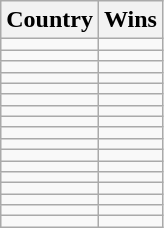<table class="wikitable sortable" style="border-collapse:collapse">
<tr>
<th>Country</th>
<th>Wins</th>
</tr>
<tr>
<td></td>
<td align="center"></td>
</tr>
<tr>
<td></td>
<td align="center"></td>
</tr>
<tr>
<td></td>
<td align="center"></td>
</tr>
<tr>
<td></td>
<td align="center"></td>
</tr>
<tr>
<td></td>
<td align="center"></td>
</tr>
<tr>
<td></td>
<td align="center"></td>
</tr>
<tr>
<td></td>
<td align="center"></td>
</tr>
<tr>
<td></td>
<td align="center"></td>
</tr>
<tr>
<td></td>
<td align="center"></td>
</tr>
<tr>
<td></td>
<td align="center"></td>
</tr>
<tr>
<td></td>
<td align="center"></td>
</tr>
<tr>
<td></td>
<td align="center"></td>
</tr>
<tr>
<td></td>
<td align="center"></td>
</tr>
<tr>
<td></td>
<td align="center"></td>
</tr>
<tr>
<td></td>
<td align="center"></td>
</tr>
<tr>
<td></td>
<td align="center"></td>
</tr>
<tr>
<td></td>
<td align="center"></td>
</tr>
</table>
